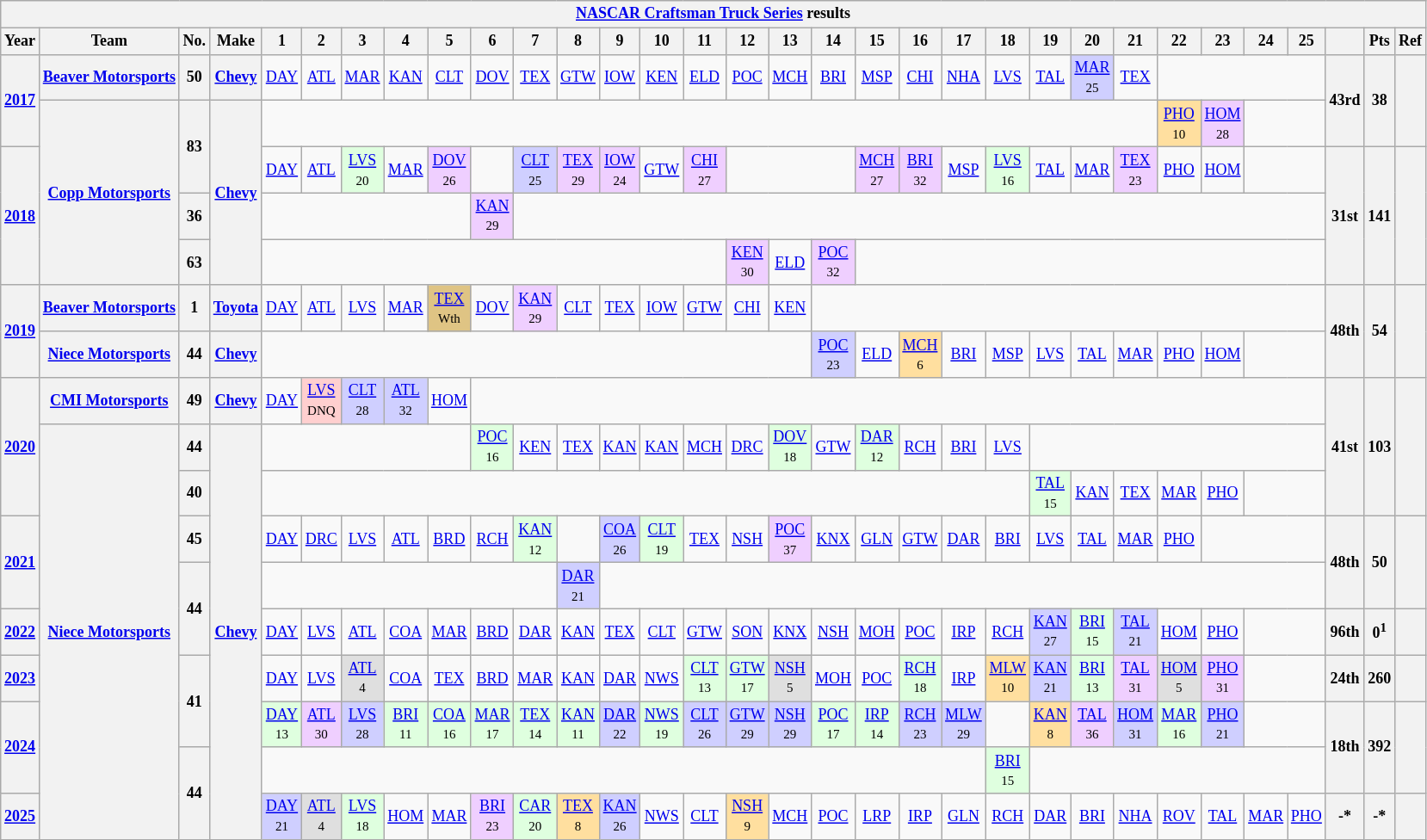<table class="wikitable" style="text-align:center; font-size:75%">
<tr>
<th colspan=32><a href='#'>NASCAR Craftsman Truck Series</a> results</th>
</tr>
<tr>
<th>Year</th>
<th>Team</th>
<th>No.</th>
<th>Make</th>
<th>1</th>
<th>2</th>
<th>3</th>
<th>4</th>
<th>5</th>
<th>6</th>
<th>7</th>
<th>8</th>
<th>9</th>
<th>10</th>
<th>11</th>
<th>12</th>
<th>13</th>
<th>14</th>
<th>15</th>
<th>16</th>
<th>17</th>
<th>18</th>
<th>19</th>
<th>20</th>
<th>21</th>
<th>22</th>
<th>23</th>
<th>24</th>
<th>25</th>
<th></th>
<th>Pts</th>
<th>Ref</th>
</tr>
<tr>
<th rowspan=2><a href='#'>2017</a></th>
<th><a href='#'>Beaver Motorsports</a></th>
<th>50</th>
<th><a href='#'>Chevy</a></th>
<td><a href='#'>DAY</a></td>
<td><a href='#'>ATL</a></td>
<td><a href='#'>MAR</a></td>
<td><a href='#'>KAN</a></td>
<td><a href='#'>CLT</a></td>
<td><a href='#'>DOV</a></td>
<td><a href='#'>TEX</a></td>
<td><a href='#'>GTW</a></td>
<td><a href='#'>IOW</a></td>
<td><a href='#'>KEN</a></td>
<td><a href='#'>ELD</a></td>
<td><a href='#'>POC</a></td>
<td><a href='#'>MCH</a></td>
<td><a href='#'>BRI</a></td>
<td><a href='#'>MSP</a></td>
<td><a href='#'>CHI</a></td>
<td><a href='#'>NHA</a></td>
<td><a href='#'>LVS</a></td>
<td><a href='#'>TAL</a></td>
<td style="background:#CFCFFF;"><a href='#'>MAR</a><br><small>25</small></td>
<td><a href='#'>TEX</a></td>
<td colspan=4></td>
<th rowspan=2>43rd</th>
<th rowspan=2>38</th>
<th rowspan=2></th>
</tr>
<tr>
<th rowspan=4><a href='#'>Copp Motorsports</a></th>
<th rowspan=2>83</th>
<th rowspan=4><a href='#'>Chevy</a></th>
<td colspan=21></td>
<td style="background:#FFDF9F;"><a href='#'>PHO</a><br><small>10</small></td>
<td style="background:#EFCFFF;"><a href='#'>HOM</a><br><small>28</small></td>
<td colspan=2></td>
</tr>
<tr>
<th rowspan=3><a href='#'>2018</a></th>
<td><a href='#'>DAY</a></td>
<td><a href='#'>ATL</a></td>
<td style="background:#DFFFDF;"><a href='#'>LVS</a><br><small>20</small></td>
<td><a href='#'>MAR</a></td>
<td style="background:#EFCFFF;"><a href='#'>DOV</a><br><small>26</small></td>
<td></td>
<td style="background:#CFCFFF;"><a href='#'>CLT</a><br><small>25</small></td>
<td style="background:#EFCFFF;"><a href='#'>TEX</a><br><small>29</small></td>
<td style="background:#EFCFFF;"><a href='#'>IOW</a><br><small>24</small></td>
<td><a href='#'>GTW</a></td>
<td style="background:#EFCFFF;"><a href='#'>CHI</a><br><small>27</small></td>
<td colspan=3></td>
<td style="background:#EFCFFF;"><a href='#'>MCH</a><br><small>27</small></td>
<td style="background:#EFCFFF;"><a href='#'>BRI</a><br><small>32</small></td>
<td><a href='#'>MSP</a></td>
<td style="background:#DFFFDF;"><a href='#'>LVS</a><br><small>16</small></td>
<td><a href='#'>TAL</a></td>
<td><a href='#'>MAR</a></td>
<td style="background:#EFCFFF;"><a href='#'>TEX</a><br><small>23</small></td>
<td><a href='#'>PHO</a></td>
<td><a href='#'>HOM</a></td>
<td colspan=2></td>
<th rowspan=3>31st</th>
<th rowspan=3>141</th>
<th rowspan=3></th>
</tr>
<tr>
<th>36</th>
<td colspan=5></td>
<td style="background:#EFCFFF;"><a href='#'>KAN</a><br><small>29</small></td>
<td colspan=19></td>
</tr>
<tr>
<th>63</th>
<td colspan=11></td>
<td style="background:#EFCFFF;"><a href='#'>KEN</a><br><small>30</small></td>
<td><a href='#'>ELD</a></td>
<td style="background:#EFCFFF;"><a href='#'>POC</a><br><small>32</small></td>
<td colspan=11></td>
</tr>
<tr>
<th rowspan=2><a href='#'>2019</a></th>
<th><a href='#'>Beaver Motorsports</a></th>
<th>1</th>
<th><a href='#'>Toyota</a></th>
<td><a href='#'>DAY</a></td>
<td><a href='#'>ATL</a></td>
<td><a href='#'>LVS</a></td>
<td><a href='#'>MAR</a></td>
<td style="background:#DFC484;"><a href='#'>TEX</a><br><small>Wth</small></td>
<td><a href='#'>DOV</a></td>
<td style="background:#EFCFFF;"><a href='#'>KAN</a><br><small>29</small></td>
<td><a href='#'>CLT</a></td>
<td><a href='#'>TEX</a></td>
<td><a href='#'>IOW</a></td>
<td><a href='#'>GTW</a></td>
<td><a href='#'>CHI</a></td>
<td><a href='#'>KEN</a></td>
<td colspan=12></td>
<th rowspan=2>48th</th>
<th rowspan=2>54</th>
<th rowspan=2></th>
</tr>
<tr>
<th><a href='#'>Niece Motorsports</a></th>
<th>44</th>
<th><a href='#'>Chevy</a></th>
<td colspan=13></td>
<td style="background:#CFCFFF;"><a href='#'>POC</a><br><small>23</small></td>
<td><a href='#'>ELD</a></td>
<td style="background:#FFDF9F;"><a href='#'>MCH</a><br><small>6</small></td>
<td><a href='#'>BRI</a></td>
<td><a href='#'>MSP</a></td>
<td><a href='#'>LVS</a></td>
<td><a href='#'>TAL</a></td>
<td><a href='#'>MAR</a></td>
<td><a href='#'>PHO</a></td>
<td><a href='#'>HOM</a></td>
<td colspan=2></td>
</tr>
<tr>
<th rowspan=3><a href='#'>2020</a></th>
<th><a href='#'>CMI Motorsports</a></th>
<th>49</th>
<th><a href='#'>Chevy</a></th>
<td><a href='#'>DAY</a></td>
<td style="background:#FFCFCF;"><a href='#'>LVS</a><br><small>DNQ</small></td>
<td style="background:#CFCFFF;"><a href='#'>CLT</a><br><small>28</small></td>
<td style="background:#CFCFFF;"><a href='#'>ATL</a><br><small>32</small></td>
<td><a href='#'>HOM</a></td>
<td colspan=20></td>
<th rowspan=3>41st</th>
<th rowspan=3>103</th>
<th rowspan=3></th>
</tr>
<tr>
<th rowspan=9><a href='#'>Niece Motorsports</a></th>
<th>44</th>
<th rowspan=9><a href='#'>Chevy</a></th>
<td colspan=5></td>
<td style="background:#DFFFDF;"><a href='#'>POC</a><br><small>16</small></td>
<td><a href='#'>KEN</a></td>
<td><a href='#'>TEX</a></td>
<td><a href='#'>KAN</a></td>
<td><a href='#'>KAN</a></td>
<td><a href='#'>MCH</a></td>
<td><a href='#'>DRC</a></td>
<td style="background:#DFFFDF;"><a href='#'>DOV</a><br><small>18</small></td>
<td><a href='#'>GTW</a></td>
<td style="background:#DFFFDF;"><a href='#'>DAR</a><br><small>12</small></td>
<td><a href='#'>RCH</a></td>
<td><a href='#'>BRI</a></td>
<td><a href='#'>LVS</a></td>
<td colspan=7></td>
</tr>
<tr>
<th>40</th>
<td colspan=18></td>
<td style="background:#DFFFDF;"><a href='#'>TAL</a><br><small>15</small></td>
<td><a href='#'>KAN</a></td>
<td><a href='#'>TEX</a></td>
<td><a href='#'>MAR</a></td>
<td><a href='#'>PHO</a></td>
<td colspan=2></td>
</tr>
<tr>
<th rowspan=2><a href='#'>2021</a></th>
<th>45</th>
<td><a href='#'>DAY</a></td>
<td><a href='#'>DRC</a></td>
<td><a href='#'>LVS</a></td>
<td><a href='#'>ATL</a></td>
<td><a href='#'>BRD</a></td>
<td><a href='#'>RCH</a></td>
<td style="background:#DFFFDF;"><a href='#'>KAN</a><br><small>12</small></td>
<td></td>
<td style="background:#CFCFFF;"><a href='#'>COA</a><br><small>26</small></td>
<td style="background:#DFFFDF;"><a href='#'>CLT</a><br><small>19</small></td>
<td><a href='#'>TEX</a></td>
<td><a href='#'>NSH</a></td>
<td style="background:#EFCFFF;"><a href='#'>POC</a><br><small>37</small></td>
<td><a href='#'>KNX</a></td>
<td><a href='#'>GLN</a></td>
<td><a href='#'>GTW</a></td>
<td><a href='#'>DAR</a></td>
<td><a href='#'>BRI</a></td>
<td><a href='#'>LVS</a></td>
<td><a href='#'>TAL</a></td>
<td><a href='#'>MAR</a></td>
<td><a href='#'>PHO</a></td>
<td colspan=3></td>
<th rowspan=2>48th</th>
<th rowspan=2>50</th>
<th rowspan=2></th>
</tr>
<tr>
<th rowspan=2>44</th>
<td colspan=7></td>
<td style="background:#CFCFFF;"><a href='#'>DAR</a><br><small>21</small></td>
<td colspan=17></td>
</tr>
<tr>
<th><a href='#'>2022</a></th>
<td><a href='#'>DAY</a></td>
<td><a href='#'>LVS</a></td>
<td><a href='#'>ATL</a></td>
<td><a href='#'>COA</a></td>
<td><a href='#'>MAR</a></td>
<td><a href='#'>BRD</a></td>
<td><a href='#'>DAR</a></td>
<td><a href='#'>KAN</a></td>
<td><a href='#'>TEX</a></td>
<td><a href='#'>CLT</a></td>
<td><a href='#'>GTW</a></td>
<td><a href='#'>SON</a></td>
<td><a href='#'>KNX</a></td>
<td><a href='#'>NSH</a></td>
<td><a href='#'>MOH</a></td>
<td><a href='#'>POC</a></td>
<td><a href='#'>IRP</a></td>
<td><a href='#'>RCH</a></td>
<td style="background:#CFCFFF;"><a href='#'>KAN</a><br><small>27</small></td>
<td style="background:#DFFFDF;"><a href='#'>BRI</a><br><small>15</small></td>
<td style="background:#CFCFFF;"><a href='#'>TAL</a><br><small>21</small></td>
<td><a href='#'>HOM</a></td>
<td><a href='#'>PHO</a></td>
<td colspan=2></td>
<th>96th</th>
<th>0<sup>1</sup></th>
<th></th>
</tr>
<tr>
<th><a href='#'>2023</a></th>
<th rowspan=2>41</th>
<td><a href='#'>DAY</a></td>
<td><a href='#'>LVS</a></td>
<td style="background:#DFDFDF;"><a href='#'>ATL</a><br><small>4</small></td>
<td><a href='#'>COA</a></td>
<td><a href='#'>TEX</a></td>
<td><a href='#'>BRD</a></td>
<td><a href='#'>MAR</a></td>
<td><a href='#'>KAN</a></td>
<td><a href='#'>DAR</a></td>
<td><a href='#'>NWS</a></td>
<td style="background:#DFFFDF;"><a href='#'>CLT</a><br><small>13</small></td>
<td style="background:#DFFFDF;"><a href='#'>GTW</a><br><small>17</small></td>
<td style="background:#DFDFDF;"><a href='#'>NSH</a><br><small>5</small></td>
<td><a href='#'>MOH</a></td>
<td><a href='#'>POC</a></td>
<td style="background:#DFFFDF;"><a href='#'>RCH</a><br><small>18</small></td>
<td><a href='#'>IRP</a></td>
<td style="background:#FFDF9F;"><a href='#'>MLW</a><br><small>10</small></td>
<td style="background:#CFCFFF;"><a href='#'>KAN</a><br><small>21</small></td>
<td style="background:#DFFFDF;"><a href='#'>BRI</a><br><small>13</small></td>
<td style="background:#EFCFFF;"><a href='#'>TAL</a><br><small>31</small></td>
<td style="background:#DFDFDF;"><a href='#'>HOM</a><br><small>5</small></td>
<td style="background:#EFCFFF;"><a href='#'>PHO</a><br><small>31</small></td>
<td colspan=2></td>
<th>24th</th>
<th>260</th>
<th></th>
</tr>
<tr>
<th rowspan=2><a href='#'>2024</a></th>
<td style="background:#DFFFDF;"><a href='#'>DAY</a><br><small>13</small></td>
<td style="background:#EFCFFF;"><a href='#'>ATL</a><br><small>30</small></td>
<td style="background:#CFCFFF;"><a href='#'>LVS</a><br><small>28</small></td>
<td style="background:#DFFFDF;"><a href='#'>BRI</a><br><small>11</small></td>
<td style="background:#DFFFDF;"><a href='#'>COA</a><br><small>16</small></td>
<td style="background:#DFFFDF;"><a href='#'>MAR</a><br><small>17</small></td>
<td style="background:#DFFFDF;"><a href='#'>TEX</a><br><small>14</small></td>
<td style="background:#DFFFDF;"><a href='#'>KAN</a><br><small>11</small></td>
<td style="background:#CFCFFF;"><a href='#'>DAR</a><br><small>22</small></td>
<td style="background:#DFFFDF;"><a href='#'>NWS</a><br><small>19</small></td>
<td style="background:#CFCFFF;"><a href='#'>CLT</a><br><small>26</small></td>
<td style="background:#CFCFFF;"><a href='#'>GTW</a><br><small>29</small></td>
<td style="background:#CFCFFF;"><a href='#'>NSH</a><br><small>29</small></td>
<td style="background:#DFFFDF;"><a href='#'>POC</a><br><small>17</small></td>
<td style="background:#DFFFDF;"><a href='#'>IRP</a><br><small>14</small></td>
<td style="background:#CFCFFF;"><a href='#'>RCH</a><br><small>23</small></td>
<td style="background:#CFCFFF;"><a href='#'>MLW</a><br><small>29</small></td>
<td></td>
<td style="background:#FFDF9F;"><a href='#'>KAN</a><br><small>8</small></td>
<td style="background:#EFCFFF;"><a href='#'>TAL</a><br><small>36</small></td>
<td style="background:#CFCFFF;"><a href='#'>HOM</a><br><small>31</small></td>
<td style="background:#DFFFDF;"><a href='#'>MAR</a><br><small>16</small></td>
<td style="background:#CFCFFF;"><a href='#'>PHO</a><br><small>21</small></td>
<td colspan=2></td>
<th rowspan=2>18th</th>
<th rowspan=2>392</th>
<th rowspan=2></th>
</tr>
<tr>
<th rowspan=2>44</th>
<td colspan=17></td>
<td style="background:#DFFFDF;"><a href='#'>BRI</a><br><small>15</small></td>
<td colspan=7></td>
</tr>
<tr>
<th><a href='#'>2025</a></th>
<td style="background:#CFCFFF;"><a href='#'>DAY</a><br><small>21</small></td>
<td style="background:#DFDFDF;"><a href='#'>ATL</a><br><small>4</small></td>
<td style="background:#DFFFDF;"><a href='#'>LVS</a><br><small>18</small></td>
<td><a href='#'>HOM</a></td>
<td><a href='#'>MAR</a></td>
<td style="background:#EFCFFF;"><a href='#'>BRI</a><br><small>23</small></td>
<td style="background:#DFFFDF;"><a href='#'>CAR</a><br><small>20</small></td>
<td style="background:#FFDF9F;"><a href='#'>TEX</a><br><small>8</small></td>
<td style="background:#CFCFFF;"><a href='#'>KAN</a><br><small>26</small></td>
<td><a href='#'>NWS</a></td>
<td><a href='#'>CLT</a></td>
<td style="background:#FFDF9F;"><a href='#'>NSH</a><br><small>9</small></td>
<td><a href='#'>MCH</a></td>
<td><a href='#'>POC</a></td>
<td><a href='#'>LRP</a></td>
<td><a href='#'>IRP</a></td>
<td><a href='#'>GLN</a></td>
<td><a href='#'>RCH</a></td>
<td><a href='#'>DAR</a></td>
<td><a href='#'>BRI</a></td>
<td><a href='#'>NHA</a></td>
<td><a href='#'>ROV</a></td>
<td><a href='#'>TAL</a></td>
<td><a href='#'>MAR</a></td>
<td><a href='#'>PHO</a></td>
<th>-*</th>
<th>-*</th>
<th></th>
</tr>
</table>
